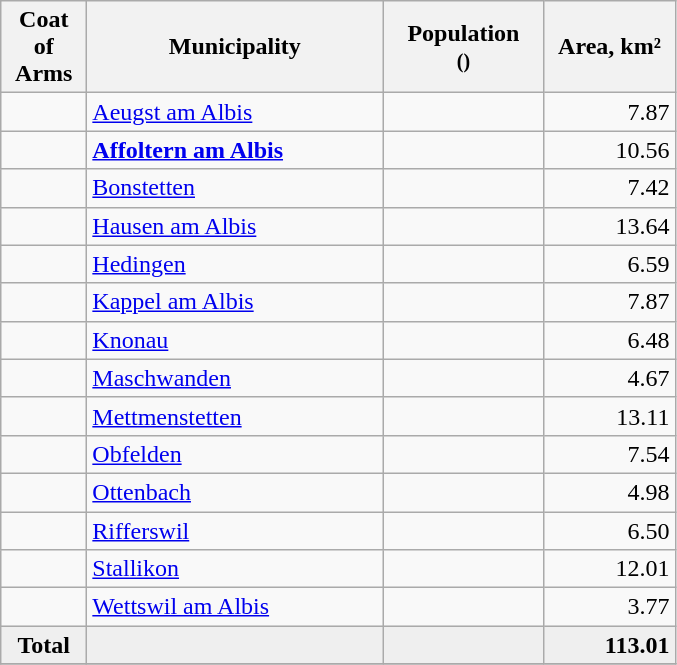<table class="wikitable">
<tr>
<th width="50">Coat of Arms</th>
<th width="190">Municipality</th>
<th width="100">Population<br><small>()</small></th>
<th width="80">Area, km²</th>
</tr>
<tr>
<td align="center"></td>
<td><a href='#'>Aeugst am Albis</a></td>
<td align="center"></td>
<td align="right">7.87</td>
</tr>
<tr>
<td align="center"></td>
<td><strong><a href='#'>Affoltern am Albis</a></strong></td>
<td align="center"></td>
<td align="right">10.56</td>
</tr>
<tr>
<td align="center"></td>
<td><a href='#'>Bonstetten</a></td>
<td align="center"></td>
<td align="right">7.42</td>
</tr>
<tr>
<td align="center"></td>
<td><a href='#'>Hausen am Albis</a></td>
<td align="center"></td>
<td align="right">13.64</td>
</tr>
<tr>
<td align="center"></td>
<td><a href='#'>Hedingen</a></td>
<td align="center"></td>
<td align="right">6.59</td>
</tr>
<tr>
<td align="center"></td>
<td><a href='#'>Kappel am Albis</a></td>
<td align="center"></td>
<td align="right">7.87</td>
</tr>
<tr>
<td align="center"></td>
<td><a href='#'>Knonau</a></td>
<td align="center"></td>
<td align="right">6.48</td>
</tr>
<tr>
<td align="center"></td>
<td><a href='#'>Maschwanden</a></td>
<td align="center"></td>
<td align="right">4.67</td>
</tr>
<tr>
<td align="center"></td>
<td><a href='#'>Mettmenstetten</a></td>
<td align="center"></td>
<td align="right">13.11</td>
</tr>
<tr>
<td align="center"></td>
<td><a href='#'>Obfelden</a></td>
<td align="center"></td>
<td align="right">7.54</td>
</tr>
<tr>
<td align="center"></td>
<td><a href='#'>Ottenbach</a></td>
<td align="center"></td>
<td align="right">4.98</td>
</tr>
<tr>
<td align="center"></td>
<td><a href='#'>Rifferswil</a></td>
<td align="center"></td>
<td align="right">6.50</td>
</tr>
<tr>
<td align="center"></td>
<td><a href='#'>Stallikon</a></td>
<td align="center"></td>
<td align="right">12.01</td>
</tr>
<tr>
<td align="center"></td>
<td><a href='#'>Wettswil am Albis</a></td>
<td align="center"></td>
<td align="right">3.77</td>
</tr>
<tr style="background-color:#EFEFEF;">
<td align="center"><strong>Total</strong></td>
<td align="center"></td>
<td align="center"><strong></strong></td>
<td align="right"><strong>113.01</strong></td>
</tr>
<tr>
</tr>
</table>
